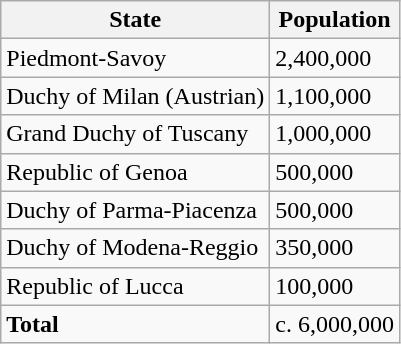<table class="wikitable">
<tr>
<th>State</th>
<th>Population</th>
</tr>
<tr>
<td>Piedmont-Savoy</td>
<td>2,400,000</td>
</tr>
<tr>
<td>Duchy of Milan (Austrian)</td>
<td>1,100,000</td>
</tr>
<tr>
<td>Grand Duchy of Tuscany</td>
<td>1,000,000</td>
</tr>
<tr>
<td>Republic of Genoa</td>
<td>500,000</td>
</tr>
<tr>
<td>Duchy of Parma-Piacenza</td>
<td>500,000</td>
</tr>
<tr>
<td>Duchy of Modena-Reggio</td>
<td>350,000</td>
</tr>
<tr>
<td>Republic of Lucca</td>
<td>100,000</td>
</tr>
<tr>
<td><strong>Total</strong></td>
<td>c. 6,000,000</td>
</tr>
</table>
